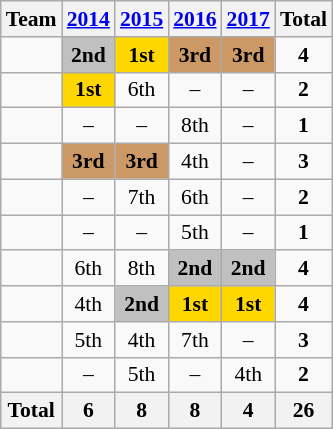<table class=wikitable style="text-align:center; font-size:90%">
<tr>
<th>Team</th>
<th><a href='#'>2014</a></th>
<th><a href='#'>2015</a></th>
<th><a href='#'>2016</a></th>
<th><a href='#'>2017</a></th>
<th>Total</th>
</tr>
<tr>
<td align=left></td>
<td bgcolor=silver><strong>2nd</strong></td>
<td bgcolor=gold><strong>1st</strong></td>
<td bgcolor=#cc9966><strong>3rd</strong></td>
<td bgcolor=#cc9966><strong>3rd</strong></td>
<td><strong>4</strong></td>
</tr>
<tr>
<td align=left></td>
<td bgcolor=gold><strong>1st</strong></td>
<td>6th</td>
<td>–</td>
<td>–</td>
<td><strong>2</strong></td>
</tr>
<tr>
<td align=left></td>
<td>–</td>
<td>–</td>
<td>8th</td>
<td>–</td>
<td><strong>1</strong></td>
</tr>
<tr>
<td align=left></td>
<td bgcolor=#cc9966><strong>3rd</strong></td>
<td bgcolor=#cc9966><strong>3rd</strong></td>
<td>4th</td>
<td>–</td>
<td><strong>3</strong></td>
</tr>
<tr>
<td align=left></td>
<td>–</td>
<td>7th</td>
<td>6th</td>
<td>–</td>
<td><strong>2</strong></td>
</tr>
<tr>
<td align=left></td>
<td>–</td>
<td>–</td>
<td>5th</td>
<td>–</td>
<td><strong>1</strong></td>
</tr>
<tr>
<td align=left></td>
<td>6th</td>
<td>8th</td>
<td bgcolor=silver><strong>2nd</strong></td>
<td bgcolor=silver><strong>2nd</strong></td>
<td><strong>4</strong></td>
</tr>
<tr>
<td align=left></td>
<td>4th</td>
<td bgcolor=silver><strong>2nd</strong></td>
<td bgcolor=gold><strong>1st</strong></td>
<td bgcolor=gold><strong>1st</strong></td>
<td><strong>4</strong></td>
</tr>
<tr>
<td align=left></td>
<td>5th</td>
<td>4th</td>
<td>7th</td>
<td>–</td>
<td><strong>3</strong></td>
</tr>
<tr>
<td align=left></td>
<td>–</td>
<td>5th</td>
<td>–</td>
<td>4th</td>
<td><strong>2</strong></td>
</tr>
<tr>
<th>Total</th>
<th><strong>6</strong></th>
<th><strong>8</strong></th>
<th><strong>8</strong></th>
<th><strong>4</strong></th>
<th><strong>26</strong></th>
</tr>
</table>
